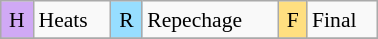<table class="wikitable" style="margin:0.5em auto; font-size:90%; line-height:1.25em;" width=20%;>
<tr>
<td style="background-color:#D0A9F5;text-align:center;">H</td>
<td>Heats</td>
<td style="background-color:#97DEFF;text-align:center;">R</td>
<td>Repechage</td>
<td style="background-color:#FFDF80;text-align:center;">F</td>
<td>Final</td>
</tr>
<tr>
</tr>
</table>
